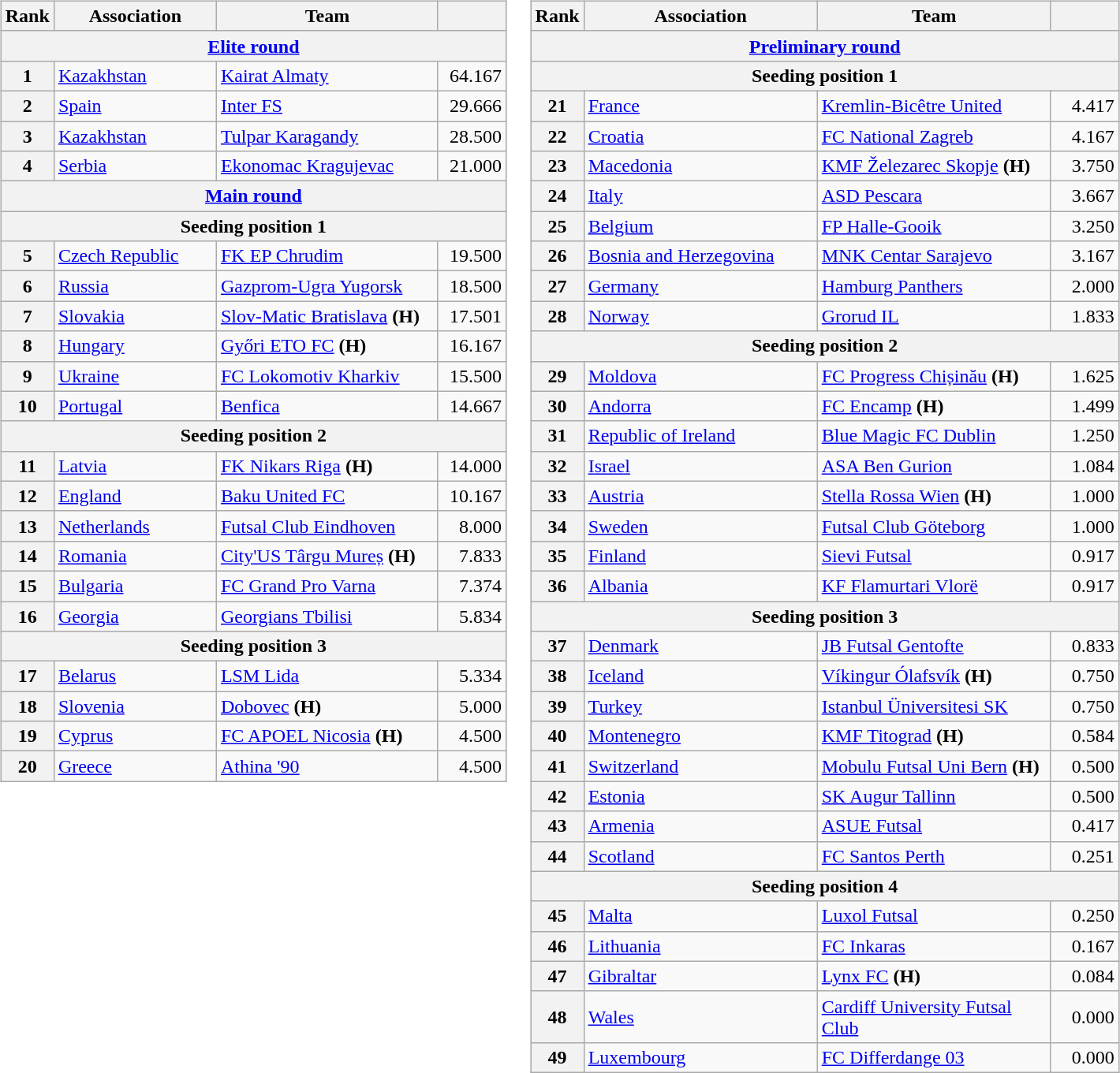<table>
<tr valign=top>
<td><br><table class="wikitable">
<tr>
<th>Rank</th>
<th width=130>Association</th>
<th width=180>Team</th>
<th width=50></th>
</tr>
<tr>
<th colspan=4><a href='#'>Elite round</a></th>
</tr>
<tr>
<th>1</th>
<td> <a href='#'>Kazakhstan</a></td>
<td><a href='#'>Kairat Almaty</a> </td>
<td align=right>64.167</td>
</tr>
<tr>
<th>2</th>
<td> <a href='#'>Spain</a></td>
<td><a href='#'>Inter FS</a></td>
<td align=right>29.666</td>
</tr>
<tr>
<th>3</th>
<td> <a href='#'>Kazakhstan</a></td>
<td><a href='#'>Tulpar Karagandy</a></td>
<td align=right>28.500</td>
</tr>
<tr>
<th>4</th>
<td> <a href='#'>Serbia</a></td>
<td><a href='#'>Ekonomac Kragujevac</a></td>
<td align=right>21.000</td>
</tr>
<tr>
<th colspan=4><a href='#'>Main round</a></th>
</tr>
<tr>
<th colspan=4>Seeding position 1</th>
</tr>
<tr>
<th>5</th>
<td> <a href='#'>Czech Republic</a></td>
<td><a href='#'>FK EP Chrudim</a></td>
<td align=right>19.500</td>
</tr>
<tr>
<th>6</th>
<td> <a href='#'>Russia</a></td>
<td><a href='#'>Gazprom-Ugra Yugorsk</a></td>
<td align=right>18.500</td>
</tr>
<tr>
<th>7</th>
<td> <a href='#'>Slovakia</a></td>
<td><a href='#'>Slov-Matic Bratislava</a> <strong>(H)</strong></td>
<td align=right>17.501</td>
</tr>
<tr>
<th>8</th>
<td> <a href='#'>Hungary</a></td>
<td><a href='#'>Győri ETO FC</a> <strong>(H)</strong></td>
<td align=right>16.167</td>
</tr>
<tr>
<th>9</th>
<td> <a href='#'>Ukraine</a></td>
<td><a href='#'>FC Lokomotiv Kharkiv</a></td>
<td align=right>15.500</td>
</tr>
<tr>
<th>10</th>
<td> <a href='#'>Portugal</a></td>
<td><a href='#'>Benfica</a></td>
<td align=right>14.667</td>
</tr>
<tr>
<th colspan=4>Seeding position 2</th>
</tr>
<tr>
<th>11</th>
<td> <a href='#'>Latvia</a></td>
<td><a href='#'>FK Nikars Riga</a> <strong>(H)</strong></td>
<td align=right>14.000</td>
</tr>
<tr>
<th>12</th>
<td> <a href='#'>England</a></td>
<td><a href='#'>Baku United FC</a></td>
<td align=right>10.167</td>
</tr>
<tr>
<th>13</th>
<td> <a href='#'>Netherlands</a></td>
<td><a href='#'>Futsal Club Eindhoven</a></td>
<td align=right>8.000</td>
</tr>
<tr>
<th>14</th>
<td> <a href='#'>Romania</a></td>
<td><a href='#'>City'US Târgu Mureș</a> <strong>(H)</strong></td>
<td align=right>7.833</td>
</tr>
<tr>
<th>15</th>
<td> <a href='#'>Bulgaria</a></td>
<td><a href='#'>FC Grand Pro Varna</a></td>
<td align=right>7.374</td>
</tr>
<tr>
<th>16</th>
<td> <a href='#'>Georgia</a></td>
<td><a href='#'>Georgians Tbilisi</a></td>
<td align=right>5.834</td>
</tr>
<tr>
<th colspan=4>Seeding position 3</th>
</tr>
<tr>
<th>17</th>
<td> <a href='#'>Belarus</a></td>
<td><a href='#'>LSM Lida</a></td>
<td align=right>5.334</td>
</tr>
<tr>
<th>18</th>
<td> <a href='#'>Slovenia</a></td>
<td><a href='#'>Dobovec</a> <strong>(H)</strong></td>
<td align=right>5.000</td>
</tr>
<tr>
<th>19</th>
<td> <a href='#'>Cyprus</a></td>
<td><a href='#'>FC APOEL Nicosia</a> <strong>(H)</strong></td>
<td align=right>4.500</td>
</tr>
<tr>
<th>20</th>
<td> <a href='#'>Greece</a></td>
<td><a href='#'>Athina '90</a></td>
<td align=right>4.500</td>
</tr>
</table>
</td>
<td><br><table class="wikitable">
<tr>
<th>Rank</th>
<th width=190>Association</th>
<th width=190>Team</th>
<th width=50></th>
</tr>
<tr>
<th colspan=4><a href='#'>Preliminary round</a></th>
</tr>
<tr>
<th colspan=4>Seeding position 1</th>
</tr>
<tr>
<th>21</th>
<td> <a href='#'>France</a></td>
<td><a href='#'>Kremlin-Bicêtre United</a></td>
<td align=right>4.417</td>
</tr>
<tr>
<th>22</th>
<td> <a href='#'>Croatia</a></td>
<td><a href='#'>FC National Zagreb</a></td>
<td align=right>4.167</td>
</tr>
<tr>
<th>23</th>
<td> <a href='#'>Macedonia</a></td>
<td><a href='#'>KMF Železarec Skopje</a> <strong>(H)</strong></td>
<td align=right>3.750</td>
</tr>
<tr>
<th>24</th>
<td> <a href='#'>Italy</a></td>
<td><a href='#'>ASD Pescara</a></td>
<td align=right>3.667</td>
</tr>
<tr>
<th>25</th>
<td> <a href='#'>Belgium</a></td>
<td><a href='#'>FP Halle-Gooik</a></td>
<td align=right>3.250</td>
</tr>
<tr>
<th>26</th>
<td> <a href='#'>Bosnia and Herzegovina</a></td>
<td><a href='#'>MNK Centar Sarajevo</a></td>
<td align=right>3.167</td>
</tr>
<tr>
<th>27</th>
<td> <a href='#'>Germany</a></td>
<td><a href='#'>Hamburg Panthers</a></td>
<td align=right>2.000</td>
</tr>
<tr>
<th>28</th>
<td> <a href='#'>Norway</a></td>
<td><a href='#'>Grorud IL</a></td>
<td align=right>1.833</td>
</tr>
<tr>
<th colspan=4>Seeding position 2</th>
</tr>
<tr>
<th>29</th>
<td> <a href='#'>Moldova</a></td>
<td><a href='#'>FC Progress Chișinău</a> <strong>(H)</strong></td>
<td align=right>1.625</td>
</tr>
<tr>
<th>30</th>
<td> <a href='#'>Andorra</a></td>
<td><a href='#'>FC Encamp</a> <strong>(H)</strong></td>
<td align=right>1.499</td>
</tr>
<tr>
<th>31</th>
<td> <a href='#'>Republic of Ireland</a></td>
<td><a href='#'>Blue Magic FC Dublin</a></td>
<td align=right>1.250</td>
</tr>
<tr>
<th>32</th>
<td> <a href='#'>Israel</a></td>
<td><a href='#'>ASA Ben Gurion</a></td>
<td align=right>1.084</td>
</tr>
<tr>
<th>33</th>
<td> <a href='#'>Austria</a></td>
<td><a href='#'>Stella Rossa Wien</a> <strong>(H)</strong></td>
<td align=right>1.000</td>
</tr>
<tr>
<th>34</th>
<td> <a href='#'>Sweden</a></td>
<td><a href='#'>Futsal Club Göteborg</a></td>
<td align=right>1.000</td>
</tr>
<tr>
<th>35</th>
<td> <a href='#'>Finland</a></td>
<td><a href='#'>Sievi Futsal</a></td>
<td align=right>0.917</td>
</tr>
<tr>
<th>36</th>
<td> <a href='#'>Albania</a></td>
<td><a href='#'>KF Flamurtari Vlorë</a></td>
<td align=right>0.917</td>
</tr>
<tr>
<th colspan=4>Seeding position 3</th>
</tr>
<tr>
<th>37</th>
<td> <a href='#'>Denmark</a></td>
<td><a href='#'>JB Futsal Gentofte</a></td>
<td align=right>0.833</td>
</tr>
<tr>
<th>38</th>
<td> <a href='#'>Iceland</a></td>
<td><a href='#'>Víkingur Ólafsvík</a> <strong>(H)</strong></td>
<td align=right>0.750</td>
</tr>
<tr>
<th>39</th>
<td> <a href='#'>Turkey</a></td>
<td><a href='#'>Istanbul Üniversitesi SK</a></td>
<td align=right>0.750</td>
</tr>
<tr>
<th>40</th>
<td> <a href='#'>Montenegro</a></td>
<td><a href='#'>KMF Titograd</a> <strong>(H)</strong></td>
<td align=right>0.584</td>
</tr>
<tr>
<th>41</th>
<td> <a href='#'>Switzerland</a></td>
<td><a href='#'>Mobulu Futsal Uni Bern</a> <strong>(H)</strong></td>
<td align=right>0.500</td>
</tr>
<tr>
<th>42</th>
<td> <a href='#'>Estonia</a></td>
<td><a href='#'>SK Augur Tallinn</a></td>
<td align=right>0.500</td>
</tr>
<tr>
<th>43</th>
<td> <a href='#'>Armenia</a></td>
<td><a href='#'>ASUE Futsal</a></td>
<td align=right>0.417</td>
</tr>
<tr>
<th>44</th>
<td> <a href='#'>Scotland</a></td>
<td><a href='#'>FC Santos Perth</a></td>
<td align=right>0.251</td>
</tr>
<tr>
<th colspan=4>Seeding position 4</th>
</tr>
<tr>
<th>45</th>
<td> <a href='#'>Malta</a></td>
<td><a href='#'>Luxol Futsal</a></td>
<td align=right>0.250</td>
</tr>
<tr>
<th>46</th>
<td> <a href='#'>Lithuania</a></td>
<td><a href='#'>FC Inkaras</a></td>
<td align=right>0.167</td>
</tr>
<tr>
<th>47</th>
<td> <a href='#'>Gibraltar</a></td>
<td><a href='#'>Lynx FC</a> <strong>(H)</strong></td>
<td align=right>0.084</td>
</tr>
<tr>
<th>48</th>
<td> <a href='#'>Wales</a></td>
<td><a href='#'>Cardiff University Futsal Club</a></td>
<td align=right>0.000</td>
</tr>
<tr>
<th>49</th>
<td> <a href='#'>Luxembourg</a></td>
<td><a href='#'>FC Differdange 03</a></td>
<td align=right>0.000</td>
</tr>
</table>
</td>
</tr>
</table>
